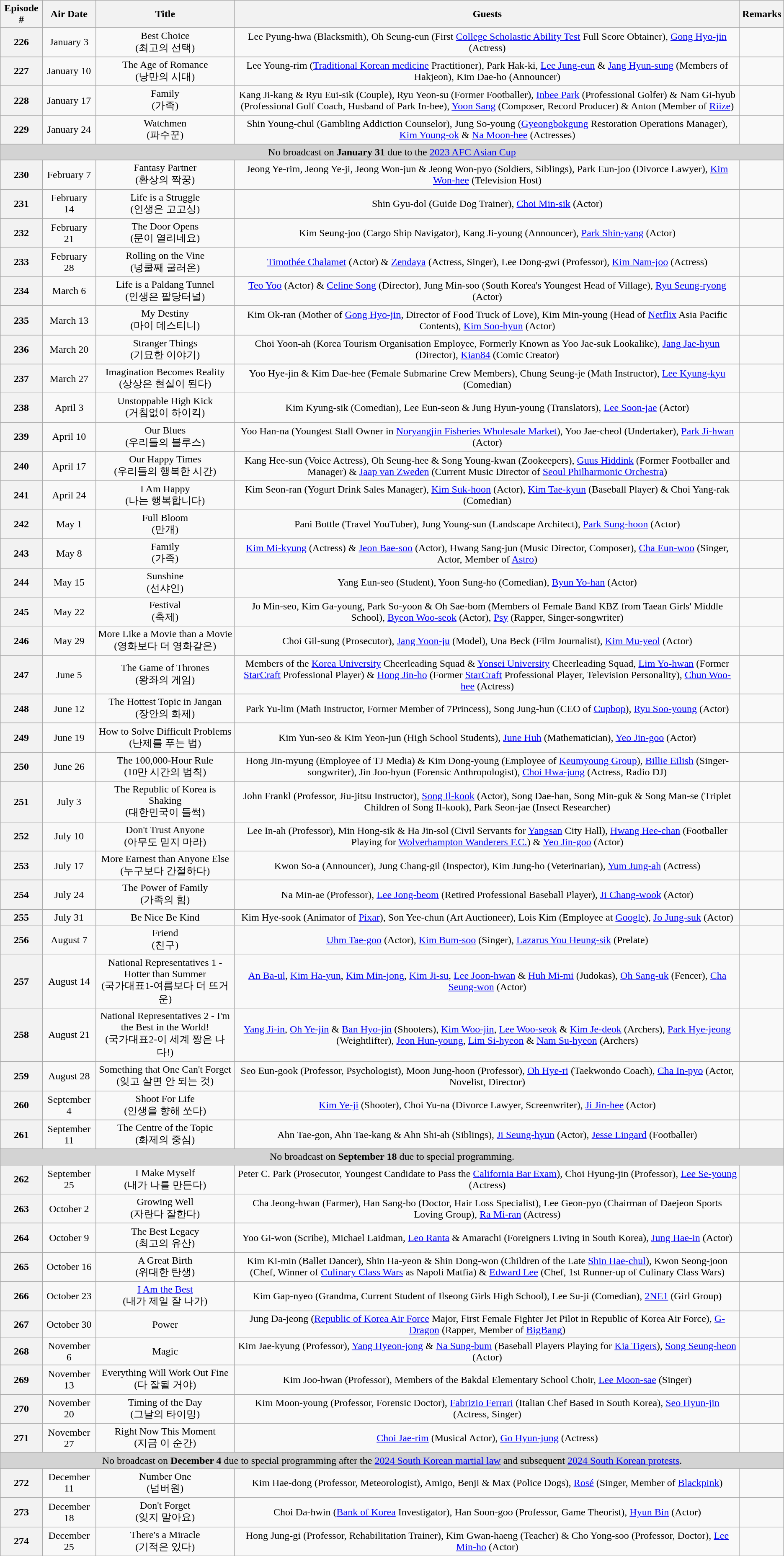<table class="wikitable" style="text-align:center;">
<tr>
<th>Episode #</th>
<th>Air Date</th>
<th>Title</th>
<th>Guests</th>
<th>Remarks</th>
</tr>
<tr>
<th>226</th>
<td>January 3</td>
<td>Best Choice<br>(최고의 선택)</td>
<td>Lee Pyung-hwa (Blacksmith), Oh Seung-eun (First <a href='#'>College Scholastic Ability Test</a> Full Score Obtainer), <a href='#'>Gong Hyo-jin</a> (Actress)</td>
<td></td>
</tr>
<tr>
<th>227</th>
<td>January 10</td>
<td>The Age of Romance<br>(낭만의 시대)</td>
<td>Lee Young-rim (<a href='#'>Traditional Korean medicine</a> Practitioner), Park Hak-ki, <a href='#'>Lee Jung-eun</a> & <a href='#'>Jang Hyun-sung</a> (Members of Hakjeon), Kim Dae-ho (Announcer)</td>
<td></td>
</tr>
<tr>
<th>228</th>
<td>January 17</td>
<td>Family<br>(가족)</td>
<td>Kang Ji-kang & Ryu Eui-sik (Couple), Ryu Yeon-su (Former Footballer), <a href='#'>Inbee Park</a> (Professional Golfer) & Nam Gi-hyub (Professional Golf Coach, Husband of Park In-bee), <a href='#'>Yoon Sang</a> (Composer, Record Producer) & Anton (Member of <a href='#'>Riize</a>)</td>
<td></td>
</tr>
<tr>
<th>229</th>
<td>January 24</td>
<td>Watchmen<br>(파수꾼)</td>
<td>Shin Young-chul (Gambling Addiction Counselor), Jung So-young (<a href='#'>Gyeongbokgung</a> Restoration Operations Manager), <a href='#'>Kim Young-ok</a> & <a href='#'>Na Moon-hee</a> (Actresses)</td>
<td></td>
</tr>
<tr>
<td colspan="5" style="text-align:center;background:Lightgray">No broadcast on <strong>January 31</strong> due to the <a href='#'>2023 AFC Asian Cup</a></td>
</tr>
<tr>
<th>230</th>
<td>February 7</td>
<td>Fantasy Partner<br>(환상의 짝꿍)</td>
<td>Jeong Ye-rim, Jeong Ye-ji, Jeong Won-jun & Jeong Won-pyo (Soldiers, Siblings), Park Eun-joo (Divorce Lawyer), <a href='#'>Kim Won-hee</a> (Television Host)</td>
<td></td>
</tr>
<tr>
<th>231</th>
<td>February 14</td>
<td>Life is a Struggle<br>(인생은 고고싱)</td>
<td>Shin Gyu-dol (Guide Dog Trainer), <a href='#'>Choi Min-sik</a> (Actor)</td>
<td></td>
</tr>
<tr>
<th>232</th>
<td>February 21</td>
<td>The Door Opens<br>(문이 열리네요)</td>
<td>Kim Seung-joo (Cargo Ship Navigator), Kang Ji-young (Announcer), <a href='#'>Park Shin-yang</a> (Actor)</td>
<td></td>
</tr>
<tr>
<th>233</th>
<td>February 28</td>
<td>Rolling on the Vine<br>(넝쿨째 굴러온)</td>
<td><a href='#'>Timothée Chalamet</a> (Actor) & <a href='#'>Zendaya</a> (Actress, Singer), Lee Dong-gwi (Professor), <a href='#'>Kim Nam-joo</a> (Actress)</td>
<td></td>
</tr>
<tr>
<th>234</th>
<td>March 6</td>
<td>Life is a Paldang Tunnel<br>(인생은 팔당터널)</td>
<td><a href='#'>Teo Yoo</a> (Actor) & <a href='#'>Celine Song</a> (Director), Jung Min-soo (South Korea's Youngest Head of Village), <a href='#'>Ryu Seung-ryong</a> (Actor)</td>
<td></td>
</tr>
<tr>
<th>235</th>
<td>March 13</td>
<td>My Destiny<br>(마이 데스티니)</td>
<td>Kim Ok-ran (Mother of <a href='#'>Gong Hyo-jin</a>, Director of Food Truck of Love), Kim Min-young (Head of <a href='#'>Netflix</a> Asia Pacific Contents), <a href='#'>Kim Soo-hyun</a> (Actor)</td>
<td></td>
</tr>
<tr>
<th>236</th>
<td>March 20</td>
<td>Stranger Things<br>(기묘한 이야기)</td>
<td>Choi Yoon-ah (Korea Tourism Organisation Employee, Formerly Known as Yoo Jae-suk Lookalike), <a href='#'>Jang Jae-hyun</a> (Director), <a href='#'>Kian84</a> (Comic Creator)</td>
<td></td>
</tr>
<tr>
<th>237</th>
<td>March 27</td>
<td>Imagination Becomes Reality<br>(상상은 현실이 된다)</td>
<td>Yoo Hye-jin & Kim Dae-hee (Female Submarine Crew Members), Chung Seung-je (Math Instructor), <a href='#'>Lee Kyung-kyu</a> (Comedian)</td>
<td></td>
</tr>
<tr>
<th>238</th>
<td>April 3</td>
<td>Unstoppable High Kick<br>(거침없이 하이킥)</td>
<td>Kim Kyung-sik (Comedian), Lee Eun-seon & Jung Hyun-young (Translators), <a href='#'>Lee Soon-jae</a> (Actor)</td>
<td></td>
</tr>
<tr>
<th>239</th>
<td>April 10</td>
<td>Our Blues<br>(우리들의 블루스)</td>
<td>Yoo Han-na (Youngest Stall Owner in <a href='#'>Noryangjin Fisheries Wholesale Market</a>), Yoo Jae-cheol (Undertaker), <a href='#'>Park Ji-hwan</a> (Actor)</td>
<td></td>
</tr>
<tr>
<th>240</th>
<td>April 17</td>
<td>Our Happy Times<br>(우리들의 행복한 시간)</td>
<td>Kang Hee-sun (Voice Actress), Oh Seung-hee & Song Young-kwan (Zookeepers), <a href='#'>Guus Hiddink</a> (Former Footballer and Manager) & <a href='#'>Jaap van Zweden</a> (Current Music Director of <a href='#'>Seoul Philharmonic Orchestra</a>)</td>
<td></td>
</tr>
<tr>
<th>241</th>
<td>April 24</td>
<td>I Am Happy<br>(나는 행복합니다)</td>
<td>Kim Seon-ran (Yogurt Drink Sales Manager), <a href='#'>Kim Suk-hoon</a> (Actor), <a href='#'>Kim Tae-kyun</a> (Baseball Player) & Choi Yang-rak (Comedian)</td>
<td></td>
</tr>
<tr>
<th>242</th>
<td>May 1</td>
<td>Full Bloom<br>(만개)</td>
<td>Pani Bottle (Travel YouTuber), Jung Young-sun (Landscape Architect), <a href='#'>Park Sung-hoon</a> (Actor)</td>
<td></td>
</tr>
<tr>
<th>243</th>
<td>May 8</td>
<td>Family<br>(가족)</td>
<td><a href='#'>Kim Mi-kyung</a> (Actress) & <a href='#'>Jeon Bae-soo</a> (Actor), Hwang Sang-jun (Music Director, Composer), <a href='#'>Cha Eun-woo</a> (Singer, Actor, Member of <a href='#'>Astro</a>)</td>
<td></td>
</tr>
<tr>
<th>244</th>
<td>May 15</td>
<td>Sunshine<br>(선샤인)</td>
<td>Yang Eun-seo (Student), Yoon Sung-ho (Comedian), <a href='#'>Byun Yo-han</a> (Actor)</td>
<td></td>
</tr>
<tr>
<th>245</th>
<td>May 22</td>
<td>Festival<br>(축제)</td>
<td>Jo Min-seo, Kim Ga-young, Park So-yoon & Oh Sae-bom (Members of Female Band KBZ from Taean Girls' Middle School), <a href='#'>Byeon Woo-seok</a> (Actor), <a href='#'>Psy</a> (Rapper, Singer-songwriter)</td>
<td></td>
</tr>
<tr>
<th>246</th>
<td>May 29</td>
<td>More Like a Movie than a Movie<br>(영화보다 더 영화같은)</td>
<td>Choi Gil-sung (Prosecutor), <a href='#'>Jang Yoon-ju</a> (Model), Una Beck (Film Journalist), <a href='#'>Kim Mu-yeol</a> (Actor)</td>
<td></td>
</tr>
<tr>
<th>247</th>
<td>June 5</td>
<td>The Game of Thrones<br>(왕좌의 게임)</td>
<td>Members of the <a href='#'>Korea University</a> Cheerleading Squad & <a href='#'>Yonsei University</a> Cheerleading Squad, <a href='#'>Lim Yo-hwan</a> (Former <a href='#'>StarCraft</a> Professional Player) & <a href='#'>Hong Jin-ho</a> (Former <a href='#'>StarCraft</a> Professional Player, Television Personality), <a href='#'>Chun Woo-hee</a> (Actress)</td>
<td></td>
</tr>
<tr>
<th>248</th>
<td>June 12</td>
<td>The Hottest Topic in Jangan<br>(장안의 화제)</td>
<td>Park Yu-lim (Math Instructor, Former Member of 7Princess), Song Jung-hun (CEO of <a href='#'>Cupbop</a>), <a href='#'>Ryu Soo-young</a> (Actor)</td>
<td></td>
</tr>
<tr>
<th>249</th>
<td>June 19</td>
<td>How to Solve Difficult Problems<br>(난제를 푸는 법)</td>
<td>Kim Yun-seo & Kim Yeon-jun (High School Students), <a href='#'>June Huh</a> (Mathematician), <a href='#'>Yeo Jin-goo</a> (Actor)</td>
<td></td>
</tr>
<tr>
<th>250</th>
<td>June 26</td>
<td>The 100,000-Hour Rule<br>(10만 시간의 법칙)</td>
<td>Hong Jin-myung (Employee of TJ Media) & Kim Dong-young (Employee of <a href='#'>Keumyoung Group</a>), <a href='#'>Billie Eilish</a> (Singer-songwriter), Jin Joo-hyun (Forensic Anthropologist), <a href='#'>Choi Hwa-jung</a> (Actress, Radio DJ)</td>
<td></td>
</tr>
<tr>
<th>251</th>
<td>July 3</td>
<td>The Republic of Korea is Shaking<br>(대한민국이 들썩)</td>
<td>John Frankl (Professor, Jiu-jitsu Instructor), <a href='#'>Song Il-kook</a> (Actor), Song Dae-han, Song Min-guk & Song Man-se (Triplet Children of Song Il-kook), Park Seon-jae (Insect Researcher)</td>
<td></td>
</tr>
<tr>
<th>252</th>
<td>July 10</td>
<td>Don't Trust Anyone<br>(아무도 믿지 마라)</td>
<td>Lee In-ah (Professor), Min Hong-sik & Ha Jin-sol (Civil Servants for <a href='#'>Yangsan</a> City Hall), <a href='#'>Hwang Hee-chan</a> (Footballer Playing for <a href='#'>Wolverhampton Wanderers F.C.</a>) & <a href='#'>Yeo Jin-goo</a> (Actor)</td>
<td></td>
</tr>
<tr>
<th>253</th>
<td>July 17</td>
<td>More Earnest than Anyone Else<br>(누구보다 간절하다)</td>
<td>Kwon So-a (Announcer), Jung Chang-gil (Inspector), Kim Jung-ho (Veterinarian), <a href='#'>Yum Jung-ah</a> (Actress)</td>
<td></td>
</tr>
<tr>
<th>254</th>
<td>July 24</td>
<td>The Power of Family<br>(가족의 힘)</td>
<td>Na Min-ae (Professor), <a href='#'>Lee Jong-beom</a> (Retired Professional Baseball Player), <a href='#'>Ji Chang-wook</a> (Actor)</td>
<td></td>
</tr>
<tr>
<th>255</th>
<td>July 31</td>
<td>Be Nice Be Kind</td>
<td>Kim Hye-sook (Animator of <a href='#'>Pixar</a>), Son Yee-chun (Art Auctioneer), Lois Kim (Employee at <a href='#'>Google</a>), <a href='#'>Jo Jung-suk</a> (Actor)</td>
<td></td>
</tr>
<tr>
<th>256</th>
<td>August 7</td>
<td>Friend<br>(친구)</td>
<td><a href='#'>Uhm Tae-goo</a> (Actor), <a href='#'>Kim Bum-soo</a> (Singer), <a href='#'>Lazarus You Heung-sik</a> (Prelate)</td>
<td></td>
</tr>
<tr>
<th>257</th>
<td>August 14</td>
<td>National Representatives 1 - Hotter than Summer<br>(국가대표1-여름보다 더 뜨거운)</td>
<td><a href='#'>An Ba-ul</a>, <a href='#'>Kim Ha-yun</a>, <a href='#'>Kim Min-jong</a>, <a href='#'>Kim Ji-su</a>, <a href='#'>Lee Joon-hwan</a> & <a href='#'>Huh Mi-mi</a> (Judokas), <a href='#'>Oh Sang-uk</a> (Fencer), <a href='#'>Cha Seung-won</a> (Actor)</td>
<td></td>
</tr>
<tr>
<th>258</th>
<td>August 21</td>
<td>National Representatives 2 - I'm the Best in the World!<br>(국가대표2-이 세계 짱은 나다!)</td>
<td><a href='#'>Yang Ji-in</a>, <a href='#'>Oh Ye-jin</a> & <a href='#'>Ban Hyo-jin</a> (Shooters), <a href='#'>Kim Woo-jin</a>, <a href='#'>Lee Woo-seok</a> & <a href='#'>Kim Je-deok</a> (Archers), <a href='#'>Park Hye-jeong</a> (Weightlifter), <a href='#'>Jeon Hun-young</a>, <a href='#'>Lim Si-hyeon</a> & <a href='#'>Nam Su-hyeon</a> (Archers)</td>
<td></td>
</tr>
<tr>
<th>259</th>
<td>August 28</td>
<td>Something that One Can't Forget<br>(잊고 살면 안 되는 것)</td>
<td>Seo Eun-gook (Professor, Psychologist), Moon Jung-hoon (Professor), <a href='#'>Oh Hye-ri</a> (Taekwondo Coach), <a href='#'>Cha In-pyo</a> (Actor, Novelist, Director)</td>
<td></td>
</tr>
<tr>
<th>260</th>
<td>September 4</td>
<td>Shoot For Life<br>(인생을 향해 쏘다)</td>
<td><a href='#'>Kim Ye-ji</a> (Shooter), Choi Yu-na (Divorce Lawyer, Screenwriter), <a href='#'>Ji Jin-hee</a> (Actor)</td>
<td></td>
</tr>
<tr>
<th>261</th>
<td>September 11</td>
<td>The Centre of the Topic<br>(화제의 중심)</td>
<td>Ahn Tae-gon, Ahn Tae-kang & Ahn Shi-ah (Siblings), <a href='#'>Ji Seung-hyun</a> (Actor), <a href='#'>Jesse Lingard</a> (Footballer)</td>
<td></td>
</tr>
<tr>
<td colspan="5" style="text-align:center;background:Lightgray">No broadcast on <strong>September 18</strong> due to special programming.</td>
</tr>
<tr>
<th>262</th>
<td>September 25</td>
<td>I Make Myself<br>(내가 나를 만든다)</td>
<td>Peter C. Park (Prosecutor, Youngest Candidate to Pass the <a href='#'>California Bar Exam</a>), Choi Hyung-jin (Professor), <a href='#'>Lee Se-young</a> (Actress)</td>
<td></td>
</tr>
<tr>
<th>263</th>
<td>October 2</td>
<td>Growing Well<br>(자란다 잘한다)</td>
<td>Cha Jeong-hwan (Farmer), Han Sang-bo (Doctor, Hair Loss Specialist), Lee Geon-pyo (Chairman of Daejeon Sports Loving Group), <a href='#'>Ra Mi-ran</a> (Actress)</td>
<td></td>
</tr>
<tr>
<th>264</th>
<td>October 9</td>
<td>The Best Legacy<br>(최고의 유산)</td>
<td>Yoo Gi-won (Scribe), Michael Laidman, <a href='#'>Leo Ranta</a> & Amarachi (Foreigners Living in South Korea), <a href='#'>Jung Hae-in</a> (Actor)</td>
<td></td>
</tr>
<tr>
<th>265</th>
<td>October 16</td>
<td>A Great Birth<br>(위대한 탄생)</td>
<td>Kim Ki-min (Ballet Dancer), Shin Ha-yeon & Shin Dong-won (Children of the Late <a href='#'>Shin Hae-chul</a>), Kwon Seong-joon (Chef, Winner of <a href='#'>Culinary Class Wars</a> as Napoli Matfia) & <a href='#'>Edward Lee</a> (Chef, 1st Runner-up of Culinary Class Wars)</td>
<td></td>
</tr>
<tr>
<th>266</th>
<td>October 23</td>
<td><a href='#'>I Am the Best</a><br>(내가 제일 잘 나가)</td>
<td>Kim Gap-nyeo (Grandma, Current Student of Ilseong Girls High School), Lee Su-ji (Comedian), <a href='#'>2NE1</a> (Girl Group)</td>
<td></td>
</tr>
<tr>
<th>267</th>
<td>October 30</td>
<td>Power</td>
<td>Jung Da-jeong (<a href='#'>Republic of Korea Air Force</a> Major, First Female Fighter Jet Pilot in Republic of Korea Air Force), <a href='#'>G-Dragon</a> (Rapper, Member of <a href='#'>BigBang</a>)</td>
<td></td>
</tr>
<tr>
<th>268</th>
<td>November 6</td>
<td>Magic</td>
<td>Kim Jae-kyung (Professor), <a href='#'>Yang Hyeon-jong</a> & <a href='#'>Na Sung-bum</a> (Baseball Players Playing for <a href='#'>Kia Tigers</a>), <a href='#'>Song Seung-heon</a> (Actor)</td>
<td></td>
</tr>
<tr>
<th>269</th>
<td>November 13</td>
<td>Everything Will Work Out Fine<br>(다 잘될 거야)</td>
<td>Kim Joo-hwan (Professor), Members of the Bakdal Elementary School Choir, <a href='#'>Lee Moon-sae</a> (Singer)</td>
<td></td>
</tr>
<tr>
<th>270</th>
<td>November 20</td>
<td>Timing of the Day<br>(그날의 타이밍)</td>
<td>Kim Moon-young (Professor, Forensic Doctor), <a href='#'>Fabrizio Ferrari</a> (Italian Chef Based in South Korea), <a href='#'>Seo Hyun-jin</a> (Actress, Singer)</td>
<td></td>
</tr>
<tr>
<th>271</th>
<td>November 27</td>
<td>Right Now This Moment<br>(지금 이 순간)</td>
<td><a href='#'>Choi Jae-rim</a> (Musical Actor), <a href='#'>Go Hyun-jung</a> (Actress)</td>
<td></td>
</tr>
<tr>
<td colspan="5" style="text-align:center;background:Lightgray">No broadcast on <strong>December 4</strong> due to special programming after the <a href='#'>2024 South Korean martial law</a> and subsequent <a href='#'>2024 South Korean protests</a>.</td>
</tr>
<tr>
<th>272</th>
<td>December 11</td>
<td>Number One<br>(넘버원)</td>
<td>Kim Hae-dong (Professor, Meteorologist), Amigo, Benji & Max (Police Dogs), <a href='#'>Rosé</a> (Singer, Member of <a href='#'>Blackpink</a>)</td>
<td></td>
</tr>
<tr>
<th>273</th>
<td>December 18</td>
<td>Don't Forget<br>(잊지 말아요)</td>
<td>Choi Da-hwin (<a href='#'>Bank of Korea</a> Investigator), Han Soon-goo (Professor, Game Theorist), <a href='#'>Hyun Bin</a> (Actor)</td>
<td></td>
</tr>
<tr>
<th>274</th>
<td>December 25</td>
<td>There's a Miracle<br>(기적은 있다)</td>
<td>Hong Jung-gi (Professor, Rehabilitation Trainer), Kim Gwan-haeng (Teacher) & Cho Yong-soo (Professor, Doctor), <a href='#'>Lee Min-ho</a> (Actor)</td>
<td></td>
</tr>
<tr>
</tr>
</table>
